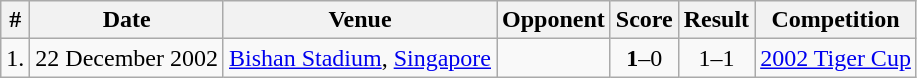<table class="wikitable">
<tr>
<th>#</th>
<th>Date</th>
<th>Venue</th>
<th>Opponent</th>
<th>Score</th>
<th>Result</th>
<th>Competition</th>
</tr>
<tr>
<td>1.</td>
<td>22 December 2002</td>
<td><a href='#'>Bishan Stadium</a>, <a href='#'>Singapore</a></td>
<td></td>
<td align="center"><strong>1</strong>–0</td>
<td align="center">1–1</td>
<td><a href='#'>2002 Tiger Cup</a></td>
</tr>
</table>
